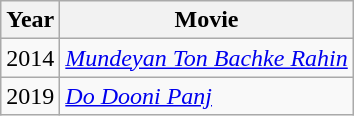<table class="wikitable">
<tr>
<th>Year</th>
<th>Movie</th>
</tr>
<tr>
<td>2014</td>
<td><em><a href='#'>Mundeyan Ton Bachke Rahin</a></em></td>
</tr>
<tr>
<td>2019</td>
<td><em><a href='#'>Do Dooni Panj</a></em></td>
</tr>
</table>
